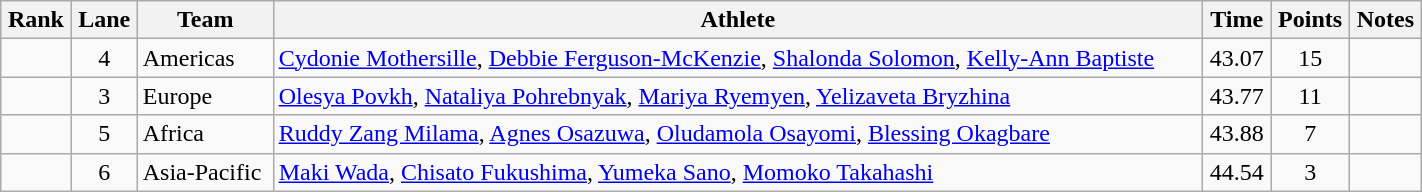<table class="wikitable sortable" style="text-align:center" width="75%">
<tr>
<th>Rank</th>
<th>Lane</th>
<th>Team</th>
<th>Athlete</th>
<th>Time</th>
<th>Points</th>
<th>Notes</th>
</tr>
<tr>
<td></td>
<td>4</td>
<td align="left">Americas</td>
<td align=left><a href='#'>Cydonie Mothersille</a>, <a href='#'>Debbie Ferguson-McKenzie</a>, <a href='#'>Shalonda Solomon</a>, <a href='#'>Kelly-Ann Baptiste</a></td>
<td>43.07</td>
<td>15</td>
<td></td>
</tr>
<tr>
<td></td>
<td>3</td>
<td align="left">Europe</td>
<td align=left><a href='#'>Olesya Povkh</a>, <a href='#'>Nataliya Pohrebnyak</a>, <a href='#'>Mariya Ryemyen</a>, <a href='#'>Yelizaveta Bryzhina</a></td>
<td>43.77</td>
<td>11</td>
<td></td>
</tr>
<tr>
<td></td>
<td>5</td>
<td align="left">Africa</td>
<td align=left><a href='#'>Ruddy Zang Milama</a>, <a href='#'>Agnes Osazuwa</a>, <a href='#'>Oludamola Osayomi</a>, <a href='#'>Blessing Okagbare</a></td>
<td>43.88</td>
<td>7</td>
<td></td>
</tr>
<tr>
<td></td>
<td>6</td>
<td align="left">Asia-Pacific</td>
<td align=left><a href='#'>Maki Wada</a>, <a href='#'>Chisato Fukushima</a>, <a href='#'>Yumeka Sano</a>, <a href='#'>Momoko Takahashi</a></td>
<td>44.54</td>
<td>3</td>
<td></td>
</tr>
</table>
